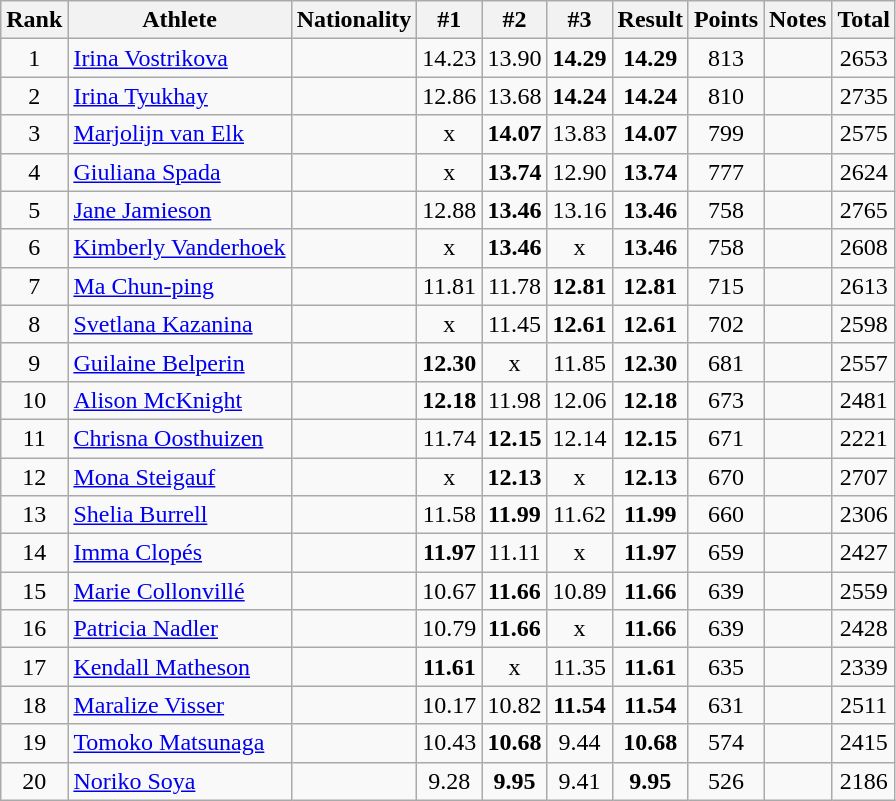<table class="wikitable sortable" style="text-align:center">
<tr>
<th>Rank</th>
<th>Athlete</th>
<th>Nationality</th>
<th>#1</th>
<th>#2</th>
<th>#3</th>
<th>Result</th>
<th>Points</th>
<th>Notes</th>
<th>Total</th>
</tr>
<tr>
<td>1</td>
<td align=left><a href='#'>Irina Vostrikova</a></td>
<td align=left></td>
<td>14.23</td>
<td>13.90</td>
<td><strong>14.29</strong></td>
<td><strong>14.29</strong></td>
<td>813</td>
<td></td>
<td>2653</td>
</tr>
<tr>
<td>2</td>
<td align=left><a href='#'>Irina Tyukhay</a></td>
<td align=left></td>
<td>12.86</td>
<td>13.68</td>
<td><strong>14.24</strong></td>
<td><strong>14.24</strong></td>
<td>810</td>
<td></td>
<td>2735</td>
</tr>
<tr>
<td>3</td>
<td align=left><a href='#'>Marjolijn van Elk</a></td>
<td align=left></td>
<td>x</td>
<td><strong>14.07</strong></td>
<td>13.83</td>
<td><strong>14.07</strong></td>
<td>799</td>
<td></td>
<td>2575</td>
</tr>
<tr>
<td>4</td>
<td align=left><a href='#'>Giuliana Spada</a></td>
<td align=left></td>
<td>x</td>
<td><strong>13.74</strong></td>
<td>12.90</td>
<td><strong>13.74</strong></td>
<td>777</td>
<td></td>
<td>2624</td>
</tr>
<tr>
<td>5</td>
<td align=left><a href='#'>Jane Jamieson</a></td>
<td align=left></td>
<td>12.88</td>
<td><strong>13.46</strong></td>
<td>13.16</td>
<td><strong>13.46</strong></td>
<td>758</td>
<td></td>
<td>2765</td>
</tr>
<tr>
<td>6</td>
<td align=left><a href='#'>Kimberly Vanderhoek</a></td>
<td align=left></td>
<td>x</td>
<td><strong>13.46</strong></td>
<td>x</td>
<td><strong>13.46</strong></td>
<td>758</td>
<td></td>
<td>2608</td>
</tr>
<tr>
<td>7</td>
<td align=left><a href='#'>Ma Chun-ping</a></td>
<td align=left></td>
<td>11.81</td>
<td>11.78</td>
<td><strong>12.81</strong></td>
<td><strong>12.81</strong></td>
<td>715</td>
<td></td>
<td>2613</td>
</tr>
<tr>
<td>8</td>
<td align=left><a href='#'>Svetlana Kazanina</a></td>
<td align=left></td>
<td>x</td>
<td>11.45</td>
<td><strong>12.61</strong></td>
<td><strong>12.61</strong></td>
<td>702</td>
<td></td>
<td>2598</td>
</tr>
<tr>
<td>9</td>
<td align=left><a href='#'>Guilaine Belperin</a></td>
<td align=left></td>
<td><strong>12.30</strong></td>
<td>x</td>
<td>11.85</td>
<td><strong>12.30</strong></td>
<td>681</td>
<td></td>
<td>2557</td>
</tr>
<tr>
<td>10</td>
<td align=left><a href='#'>Alison McKnight</a></td>
<td align=left></td>
<td><strong>12.18</strong></td>
<td>11.98</td>
<td>12.06</td>
<td><strong>12.18</strong></td>
<td>673</td>
<td></td>
<td>2481</td>
</tr>
<tr>
<td>11</td>
<td align=left><a href='#'>Chrisna Oosthuizen</a></td>
<td align=left></td>
<td>11.74</td>
<td><strong>12.15</strong></td>
<td>12.14</td>
<td><strong>12.15</strong></td>
<td>671</td>
<td></td>
<td>2221</td>
</tr>
<tr>
<td>12</td>
<td align=left><a href='#'>Mona Steigauf</a></td>
<td align=left></td>
<td>x</td>
<td><strong>12.13</strong></td>
<td>x</td>
<td><strong>12.13</strong></td>
<td>670</td>
<td></td>
<td>2707</td>
</tr>
<tr>
<td>13</td>
<td align=left><a href='#'>Shelia Burrell</a></td>
<td align=left></td>
<td>11.58</td>
<td><strong>11.99</strong></td>
<td>11.62</td>
<td><strong>11.99</strong></td>
<td>660</td>
<td></td>
<td>2306</td>
</tr>
<tr>
<td>14</td>
<td align=left><a href='#'>Imma Clopés</a></td>
<td align=left></td>
<td><strong>11.97</strong></td>
<td>11.11</td>
<td>x</td>
<td><strong>11.97</strong></td>
<td>659</td>
<td></td>
<td>2427</td>
</tr>
<tr>
<td>15</td>
<td align=left><a href='#'>Marie Collonvillé</a></td>
<td align=left></td>
<td>10.67</td>
<td><strong>11.66</strong></td>
<td>10.89</td>
<td><strong>11.66</strong></td>
<td>639</td>
<td></td>
<td>2559</td>
</tr>
<tr>
<td>16</td>
<td align=left><a href='#'>Patricia Nadler</a></td>
<td align=left></td>
<td>10.79</td>
<td><strong>11.66</strong></td>
<td>x</td>
<td><strong>11.66</strong></td>
<td>639</td>
<td></td>
<td>2428</td>
</tr>
<tr>
<td>17</td>
<td align=left><a href='#'>Kendall Matheson</a></td>
<td align=left></td>
<td><strong>11.61</strong></td>
<td>x</td>
<td>11.35</td>
<td><strong>11.61</strong></td>
<td>635</td>
<td></td>
<td>2339</td>
</tr>
<tr>
<td>18</td>
<td align=left><a href='#'>Maralize Visser</a></td>
<td align=left></td>
<td>10.17</td>
<td>10.82</td>
<td><strong>11.54</strong></td>
<td><strong>11.54</strong></td>
<td>631</td>
<td></td>
<td>2511</td>
</tr>
<tr>
<td>19</td>
<td align=left><a href='#'>Tomoko Matsunaga</a></td>
<td align=left></td>
<td>10.43</td>
<td><strong>10.68</strong></td>
<td>9.44</td>
<td><strong>10.68</strong></td>
<td>574</td>
<td></td>
<td>2415</td>
</tr>
<tr>
<td>20</td>
<td align=left><a href='#'>Noriko Soya</a></td>
<td align=left></td>
<td>9.28</td>
<td><strong>9.95</strong></td>
<td>9.41</td>
<td><strong>9.95</strong></td>
<td>526</td>
<td></td>
<td>2186</td>
</tr>
</table>
